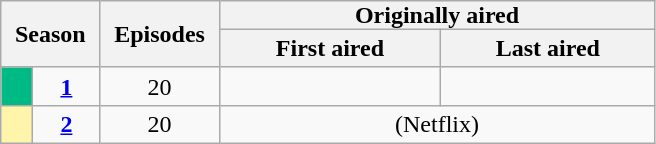<table class="wikitable plainrowheaders" style="text-align:center;">
<tr>
<th scope="col" style="padding:0 9px;" rowspan="2" colspan="2">Season</th>
<th scope="col" style="padding:0 9px;" rowspan="2">Episodes</th>
<th scope="col" style="padding:0 90px;" colspan="2">Originally aired</th>
</tr>
<tr>
<th scope="col">First aired</th>
<th scope="col">Last aired</th>
</tr>
<tr>
<td scope="row" style="background:#00ba85; color:#000; text-align:center;"></td>
<td><strong><a href='#'>1</a></strong></td>
<td>20</td>
<td></td>
<td></td>
</tr>
<tr>
<td scope="row" style="background:#FFF5AA; color:#000; text-align:center;"></td>
<td><strong><a href='#'>2</a></strong></td>
<td>20</td>
<td colspan="2" align "Center">  (Netflix)</td>
</tr>
</table>
